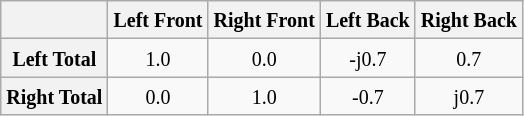<table class="wikitable" style="text-align:center">
<tr>
<th></th>
<th><small>Left Front</small></th>
<th><small>Right Front</small></th>
<th><small>Left Back</small></th>
<th><small>Right Back</small></th>
</tr>
<tr>
<th><small>Left Total</small></th>
<td><small>1.0</small></td>
<td><small>0.0</small></td>
<td><small>-j0.7</small></td>
<td><small>0.7</small></td>
</tr>
<tr>
<th><small>Right  Total</small></th>
<td><small>0.0</small></td>
<td><small>1.0</small></td>
<td><small>-0.7</small></td>
<td><small>j0.7</small></td>
</tr>
</table>
